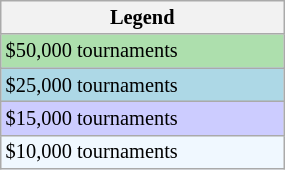<table class="wikitable" style="font-size:85%;" width=15%>
<tr>
<th>Legend</th>
</tr>
<tr style="background:#addfad;">
<td>$50,000 tournaments</td>
</tr>
<tr style="background:lightblue;">
<td>$25,000 tournaments</td>
</tr>
<tr style="background:#ccccff;">
<td>$15,000 tournaments</td>
</tr>
<tr style="background:#f0f8ff;">
<td>$10,000 tournaments</td>
</tr>
</table>
